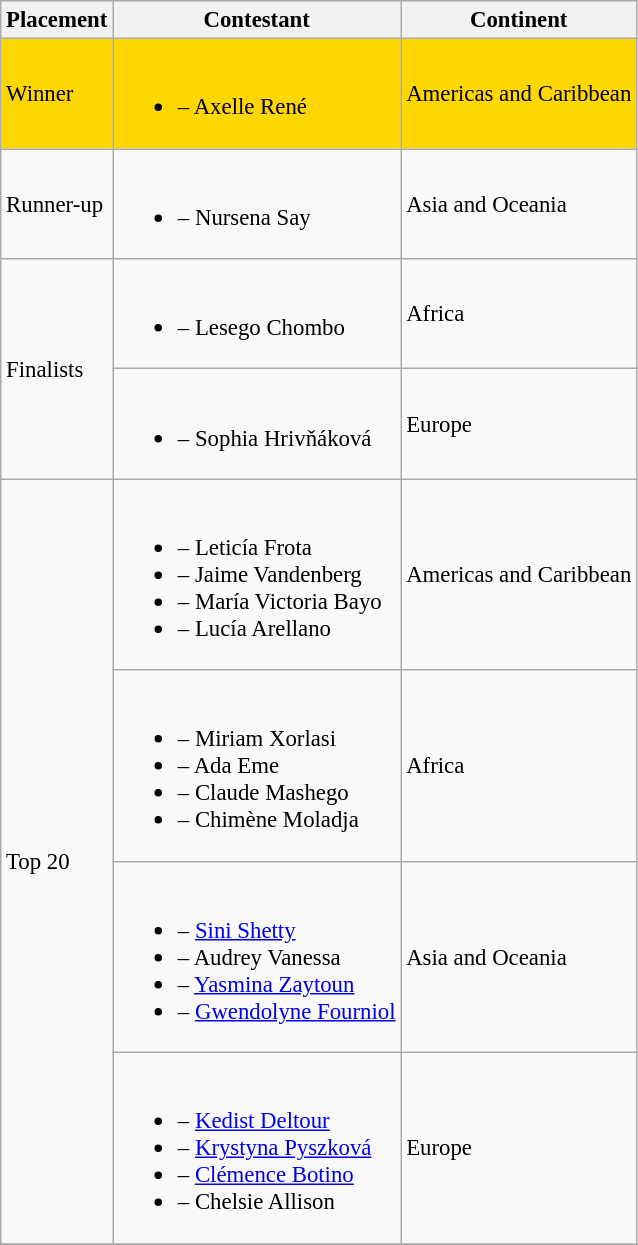<table class="wikitable sortable" style="font-size:95%;">
<tr>
<th>Placement</th>
<th>Contestant</th>
<th>Continent</th>
</tr>
<tr style="background:gold;">
<td>Winner</td>
<td><br><ul><li> – Axelle René</li></ul></td>
<td>Americas and Caribbean</td>
</tr>
<tr>
<td>Runner-up</td>
<td><br><ul><li> – Nursena Say</li></ul></td>
<td>Asia and Oceania</td>
</tr>
<tr>
<td rowspan=2>Finalists</td>
<td><br><ul><li> – Lesego Chombo</li></ul></td>
<td>Africa</td>
</tr>
<tr>
<td><br><ul><li> – Sophia Hrivňáková</li></ul></td>
<td>Europe</td>
</tr>
<tr>
<td rowspan="4">Top 20</td>
<td><br><ul><li> – Leticía Frota</li><li> – Jaime Vandenberg</li><li> – María Victoria Bayo</li><li> – Lucía Arellano</li></ul></td>
<td>Americas and Caribbean</td>
</tr>
<tr>
<td><br><ul><li> – Miriam Xorlasi</li><li> – Ada Eme</li><li> – Claude Mashego</li><li> – Chimène Moladja</li></ul></td>
<td>Africa</td>
</tr>
<tr>
<td><br><ul><li> – <a href='#'>Sini Shetty</a></li><li> – Audrey Vanessa</li><li> – <a href='#'>Yasmina Zaytoun</a></li><li> – <a href='#'>Gwendolyne Fourniol</a></li></ul></td>
<td>Asia and Oceania</td>
</tr>
<tr>
<td><br><ul><li> – <a href='#'>Kedist Deltour</a></li><li> – <a href='#'>Krystyna Pyszková</a></li><li> – <a href='#'>Clémence Botino</a></li><li> – Chelsie Allison</li></ul></td>
<td>Europe</td>
</tr>
<tr>
</tr>
</table>
